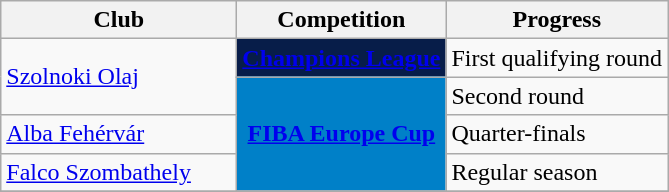<table class="wikitable sortable">
<tr>
<th>Club</th>
<th>Competition</th>
<th>Progress</th>
</tr>
<tr>
<td width=150 rowspan=2><a href='#'>Szolnoki Olaj</a></td>
<td style="background-color:#071D49;color:#D0D3D4;text-align:center"><strong><a href='#'><span>Champions League</span></a></strong></td>
<td>First qualifying round</td>
</tr>
<tr>
<td rowspan="3" style="background-color:#0080C8;color:white;text-align:center"><strong><a href='#'><span>FIBA Europe Cup</span></a></strong></td>
<td>Second round</td>
</tr>
<tr>
<td><a href='#'>Alba Fehérvár</a></td>
<td>Quarter-finals</td>
</tr>
<tr>
<td><a href='#'>Falco Szombathely</a></td>
<td>Regular season</td>
</tr>
<tr>
</tr>
</table>
